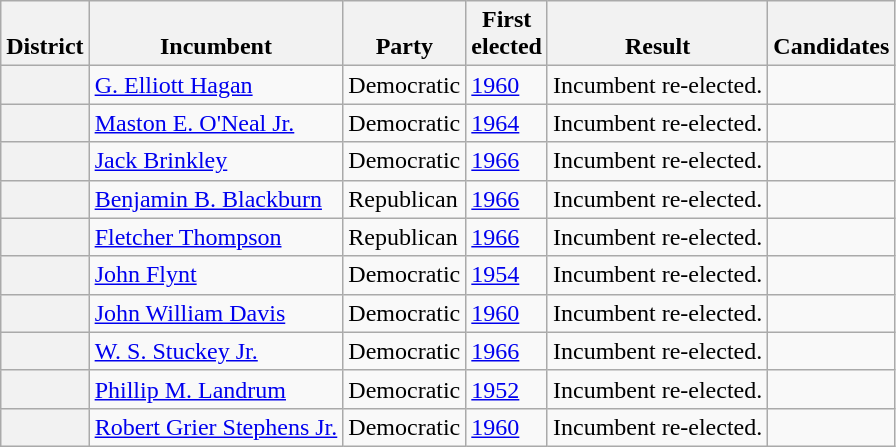<table class=wikitable>
<tr valign=bottom>
<th>District</th>
<th>Incumbent</th>
<th>Party</th>
<th>First<br>elected</th>
<th>Result</th>
<th>Candidates</th>
</tr>
<tr>
<th></th>
<td><a href='#'>G. Elliott Hagan</a></td>
<td>Democratic</td>
<td><a href='#'>1960</a></td>
<td>Incumbent re-elected.</td>
<td nowrap></td>
</tr>
<tr>
<th></th>
<td><a href='#'>Maston E. O'Neal Jr.</a></td>
<td>Democratic</td>
<td><a href='#'>1964</a></td>
<td>Incumbent re-elected.</td>
<td nowrap></td>
</tr>
<tr>
<th></th>
<td><a href='#'>Jack Brinkley</a></td>
<td>Democratic</td>
<td><a href='#'>1966</a></td>
<td>Incumbent re-elected.</td>
<td nowrap></td>
</tr>
<tr>
<th></th>
<td><a href='#'>Benjamin B. Blackburn</a></td>
<td>Republican</td>
<td><a href='#'>1966</a></td>
<td>Incumbent re-elected.</td>
<td nowrap></td>
</tr>
<tr>
<th></th>
<td><a href='#'>Fletcher Thompson</a></td>
<td>Republican</td>
<td><a href='#'>1966</a></td>
<td>Incumbent re-elected.</td>
<td nowrap></td>
</tr>
<tr>
<th></th>
<td><a href='#'>John Flynt</a></td>
<td>Democratic</td>
<td><a href='#'>1954</a></td>
<td>Incumbent re-elected.</td>
<td nowrap></td>
</tr>
<tr>
<th></th>
<td><a href='#'>John William Davis</a></td>
<td>Democratic</td>
<td><a href='#'>1960</a></td>
<td>Incumbent re-elected.</td>
<td nowrap></td>
</tr>
<tr>
<th></th>
<td><a href='#'>W. S. Stuckey Jr.</a></td>
<td>Democratic</td>
<td><a href='#'>1966</a></td>
<td>Incumbent re-elected.</td>
<td nowrap></td>
</tr>
<tr>
<th></th>
<td><a href='#'>Phillip M. Landrum</a></td>
<td>Democratic</td>
<td><a href='#'>1952</a></td>
<td>Incumbent re-elected.</td>
<td nowrap></td>
</tr>
<tr>
<th></th>
<td><a href='#'>Robert Grier Stephens Jr.</a></td>
<td>Democratic</td>
<td><a href='#'>1960</a></td>
<td>Incumbent re-elected.</td>
<td nowrap></td>
</tr>
</table>
